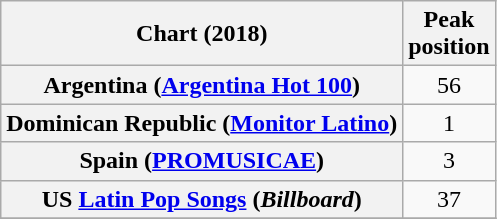<table class="wikitable sortable plainrowheaders" style="text-align:center">
<tr>
<th>Chart (2018)</th>
<th>Peak<br>position</th>
</tr>
<tr>
<th scope="row">Argentina (<a href='#'>Argentina Hot 100</a>)</th>
<td>56</td>
</tr>
<tr>
<th scope="row">Dominican Republic (<a href='#'>Monitor Latino</a>)</th>
<td>1</td>
</tr>
<tr>
<th scope="row">Spain (<a href='#'>PROMUSICAE</a>)</th>
<td>3</td>
</tr>
<tr>
<th scope="row">US <a href='#'>Latin Pop Songs</a> (<em>Billboard</em>)</th>
<td>37</td>
</tr>
<tr>
</tr>
</table>
